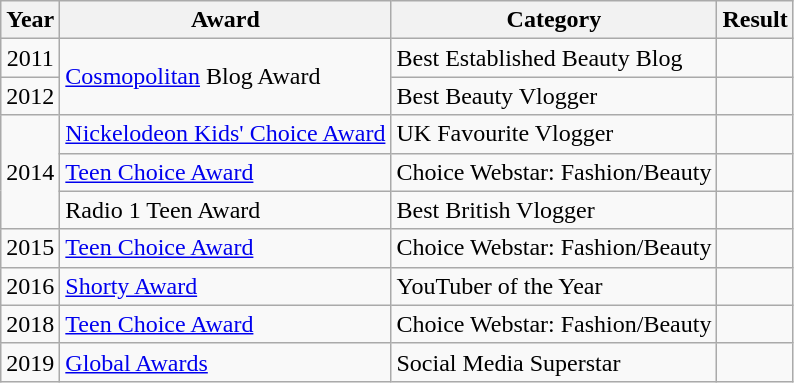<table class="wikitable sortable plainrowheaders">
<tr>
<th scope="col">Year</th>
<th scope="col">Award</th>
<th scope="col">Category</th>
<th scope="col">Result</th>
</tr>
<tr>
<td align="center">2011</td>
<td rowspan="2"><a href='#'>Cosmopolitan</a> Blog Award</td>
<td>Best Established Beauty Blog</td>
<td></td>
</tr>
<tr>
<td align="center">2012</td>
<td>Best Beauty Vlogger</td>
<td></td>
</tr>
<tr>
<td rowspan="3" align="center">2014</td>
<td><a href='#'>Nickelodeon Kids' Choice Award</a></td>
<td>UK Favourite Vlogger</td>
<td></td>
</tr>
<tr>
<td><a href='#'>Teen Choice Award</a></td>
<td>Choice Webstar: Fashion/Beauty</td>
<td></td>
</tr>
<tr>
<td>Radio 1 Teen Award</td>
<td>Best British Vlogger</td>
<td></td>
</tr>
<tr>
<td align="center">2015</td>
<td><a href='#'>Teen Choice Award</a></td>
<td>Choice Webstar: Fashion/Beauty</td>
<td></td>
</tr>
<tr>
<td align="center">2016</td>
<td><a href='#'>Shorty Award</a></td>
<td>YouTuber of the Year</td>
<td></td>
</tr>
<tr>
<td align="center">2018</td>
<td><a href='#'>Teen Choice Award</a></td>
<td>Choice Webstar: Fashion/Beauty</td>
<td></td>
</tr>
<tr>
<td align="center">2019</td>
<td><a href='#'>Global Awards</a></td>
<td>Social Media Superstar</td>
<td></td>
</tr>
</table>
